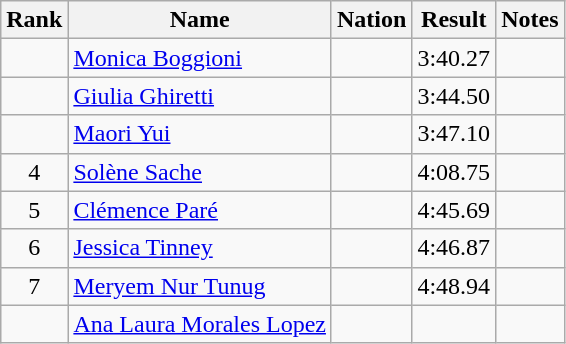<table class="wikitable sortable" style="text-align:center">
<tr>
<th>Rank</th>
<th>Name</th>
<th>Nation</th>
<th>Result</th>
<th>Notes</th>
</tr>
<tr>
<td></td>
<td align=left><a href='#'>Monica Boggioni</a></td>
<td align=left></td>
<td>3:40.27</td>
<td></td>
</tr>
<tr>
<td></td>
<td align=left><a href='#'>Giulia Ghiretti</a></td>
<td align=left></td>
<td>3:44.50</td>
<td></td>
</tr>
<tr>
<td></td>
<td align=left><a href='#'>Maori Yui</a></td>
<td align=left></td>
<td>3:47.10</td>
<td></td>
</tr>
<tr>
<td>4</td>
<td align=left><a href='#'>Solène Sache</a></td>
<td align=left></td>
<td>4:08.75</td>
<td></td>
</tr>
<tr>
<td>5</td>
<td align=left><a href='#'>Clémence Paré</a></td>
<td align=left></td>
<td>4:45.69</td>
<td></td>
</tr>
<tr>
<td>6</td>
<td align=left><a href='#'>Jessica Tinney</a></td>
<td align=left></td>
<td>4:46.87</td>
<td></td>
</tr>
<tr>
<td>7</td>
<td align=left><a href='#'>Meryem Nur Tunug</a></td>
<td align=left></td>
<td>4:48.94</td>
<td></td>
</tr>
<tr>
<td></td>
<td align=left><a href='#'>Ana Laura Morales Lopez</a></td>
<td align=left></td>
<td data-sort-value=9:99.99></td>
<td></td>
</tr>
</table>
